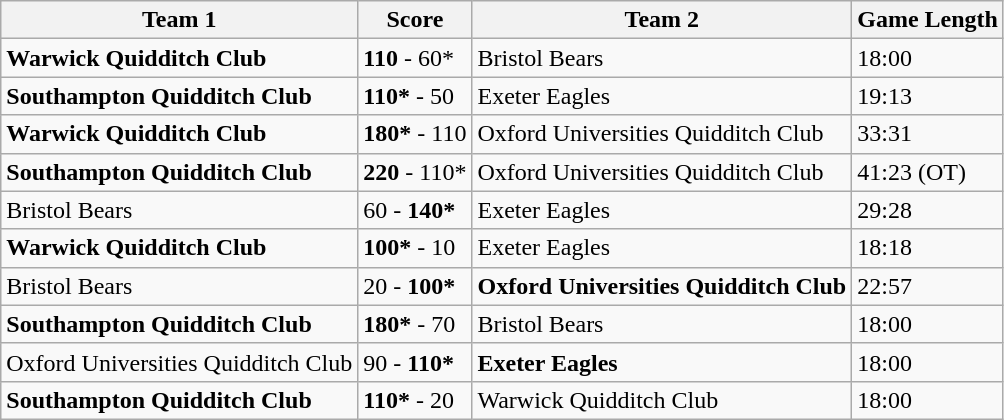<table class="wikitable">
<tr>
<th>Team 1</th>
<th>Score</th>
<th>Team 2</th>
<th>Game Length</th>
</tr>
<tr>
<td><strong>Warwick Quidditch Club</strong></td>
<td><strong>110</strong> - 60*</td>
<td>Bristol Bears</td>
<td>18:00</td>
</tr>
<tr>
<td><strong>Southampton Quidditch Club</strong></td>
<td><strong>110*</strong> - 50</td>
<td>Exeter Eagles</td>
<td>19:13</td>
</tr>
<tr>
<td><strong>Warwick Quidditch Club</strong></td>
<td><strong>180*</strong> - 110</td>
<td>Oxford Universities Quidditch Club</td>
<td>33:31</td>
</tr>
<tr>
<td><strong>Southampton Quidditch Club</strong></td>
<td><strong>220</strong> - 110*</td>
<td>Oxford Universities Quidditch Club</td>
<td>41:23 (OT)</td>
</tr>
<tr>
<td>Bristol Bears</td>
<td>60 - <strong>140*</strong></td>
<td>Exeter Eagles</td>
<td>29:28</td>
</tr>
<tr>
<td><strong>Warwick Quidditch Club</strong></td>
<td><strong>100*</strong> - 10</td>
<td>Exeter Eagles</td>
<td>18:18</td>
</tr>
<tr>
<td>Bristol Bears</td>
<td>20 - <strong>100*</strong></td>
<td><strong>Oxford Universities Quidditch Club</strong></td>
<td>22:57</td>
</tr>
<tr>
<td><strong>Southampton Quidditch Club</strong></td>
<td><strong>180*</strong> - 70</td>
<td>Bristol Bears</td>
<td>18:00</td>
</tr>
<tr>
<td>Oxford Universities Quidditch Club</td>
<td>90 - <strong>110*</strong></td>
<td><strong>Exeter Eagles</strong></td>
<td>18:00</td>
</tr>
<tr>
<td><strong>Southampton Quidditch Club</strong></td>
<td><strong>110*</strong> - 20</td>
<td>Warwick Quidditch Club</td>
<td>18:00</td>
</tr>
</table>
